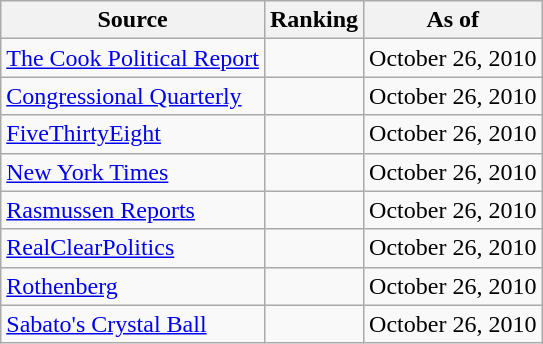<table class="wikitable" style="text-align:center">
<tr>
<th>Source</th>
<th>Ranking</th>
<th>As of</th>
</tr>
<tr>
<td align=left><a href='#'>The Cook Political Report</a></td>
<td></td>
<td>October 26, 2010</td>
</tr>
<tr>
<td align=left><a href='#'>Congressional Quarterly</a></td>
<td></td>
<td>October 26, 2010</td>
</tr>
<tr>
<td align=left><a href='#'>FiveThirtyEight</a></td>
<td></td>
<td>October 26, 2010</td>
</tr>
<tr>
<td align=left><a href='#'>New York Times</a></td>
<td></td>
<td>October 26, 2010</td>
</tr>
<tr>
<td align=left><a href='#'>Rasmussen Reports</a></td>
<td></td>
<td>October 26, 2010</td>
</tr>
<tr>
<td align=left><a href='#'>RealClearPolitics</a></td>
<td></td>
<td>October 26, 2010</td>
</tr>
<tr>
<td align=left><a href='#'>Rothenberg</a></td>
<td></td>
<td>October 26, 2010</td>
</tr>
<tr>
<td align=left><a href='#'>Sabato's Crystal Ball</a></td>
<td></td>
<td>October 26, 2010</td>
</tr>
</table>
